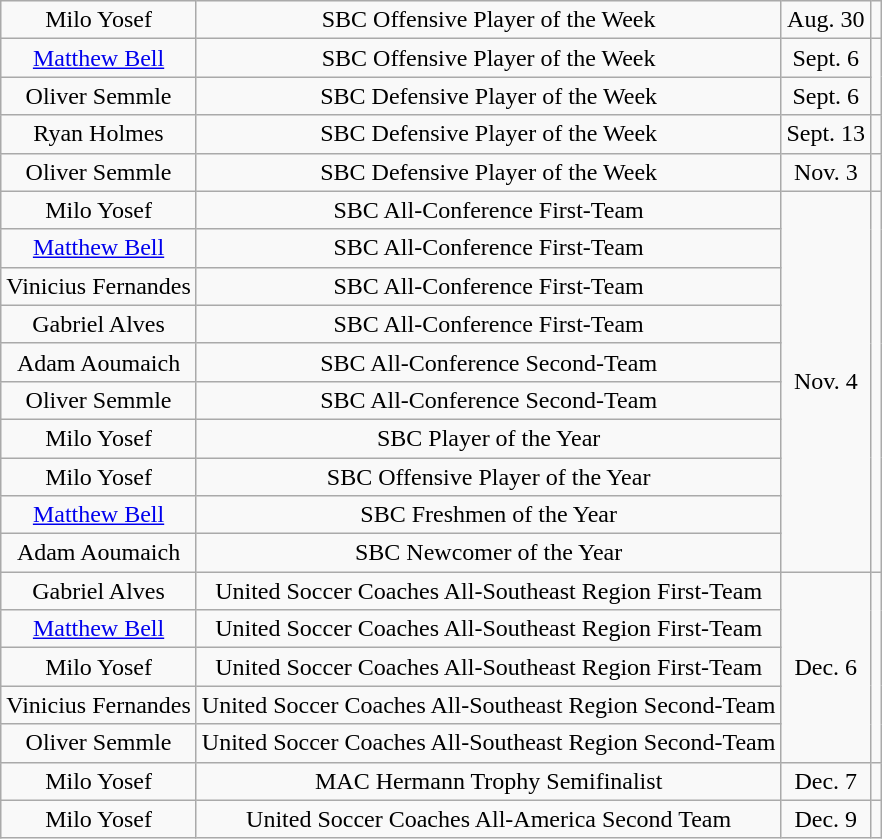<table class="wikitable sortable" style="text-align: center">
<tr>
<td>Milo Yosef</td>
<td>SBC Offensive Player of the Week</td>
<td>Aug. 30</td>
<td></td>
</tr>
<tr>
<td><a href='#'>Matthew Bell</a></td>
<td>SBC Offensive Player of the Week</td>
<td>Sept. 6</td>
<td rowspan=2></td>
</tr>
<tr>
<td>Oliver Semmle</td>
<td>SBC Defensive Player of the Week</td>
<td>Sept. 6</td>
</tr>
<tr>
<td>Ryan Holmes</td>
<td>SBC Defensive Player of the Week</td>
<td>Sept. 13</td>
<td></td>
</tr>
<tr>
<td>Oliver Semmle</td>
<td>SBC Defensive Player of the Week</td>
<td>Nov. 3</td>
<td></td>
</tr>
<tr>
<td>Milo Yosef</td>
<td>SBC All-Conference First-Team</td>
<td rowspan=10>Nov. 4</td>
<td rowspan=10></td>
</tr>
<tr>
<td><a href='#'>Matthew Bell</a></td>
<td>SBC All-Conference First-Team</td>
</tr>
<tr>
<td>Vinicius Fernandes</td>
<td>SBC All-Conference First-Team</td>
</tr>
<tr>
<td>Gabriel Alves</td>
<td>SBC All-Conference First-Team</td>
</tr>
<tr>
<td>Adam Aoumaich</td>
<td>SBC All-Conference Second-Team</td>
</tr>
<tr>
<td>Oliver Semmle</td>
<td>SBC All-Conference Second-Team</td>
</tr>
<tr>
<td>Milo Yosef</td>
<td>SBC Player of the Year</td>
</tr>
<tr>
<td>Milo Yosef</td>
<td>SBC Offensive Player of the Year</td>
</tr>
<tr>
<td><a href='#'>Matthew Bell</a></td>
<td>SBC Freshmen of the Year</td>
</tr>
<tr>
<td>Adam Aoumaich</td>
<td>SBC Newcomer of the Year</td>
</tr>
<tr>
<td>Gabriel Alves</td>
<td>United Soccer Coaches All-Southeast Region First-Team</td>
<td rowspan = 5>Dec. 6</td>
<td rowspan = 5></td>
</tr>
<tr>
<td><a href='#'>Matthew Bell</a></td>
<td>United Soccer Coaches All-Southeast Region First-Team</td>
</tr>
<tr>
<td>Milo Yosef</td>
<td>United Soccer Coaches All-Southeast Region First-Team</td>
</tr>
<tr>
<td>Vinicius Fernandes</td>
<td>United Soccer Coaches All-Southeast Region Second-Team</td>
</tr>
<tr>
<td>Oliver Semmle</td>
<td>United Soccer Coaches All-Southeast Region Second-Team</td>
</tr>
<tr>
<td>Milo Yosef</td>
<td>MAC Hermann Trophy Semifinalist</td>
<td>Dec. 7</td>
<td></td>
</tr>
<tr>
<td>Milo Yosef</td>
<td>United Soccer Coaches All-America Second Team</td>
<td>Dec. 9</td>
<td></td>
</tr>
</table>
